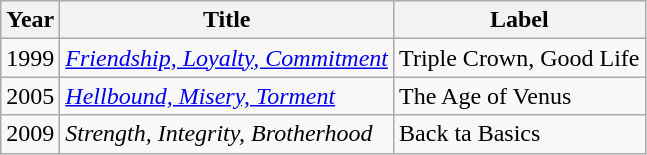<table class="wikitable">
<tr>
<th align="left">Year</th>
<th align="left">Title</th>
<th align="left">Label</th>
</tr>
<tr>
<td>1999</td>
<td><em><a href='#'>Friendship, Loyalty, Commitment</a></em></td>
<td>Triple Crown, Good Life</td>
</tr>
<tr>
<td>2005</td>
<td><em><a href='#'>Hellbound, Misery, Torment</a></em></td>
<td>The Age of Venus</td>
</tr>
<tr>
<td>2009</td>
<td><em>Strength, Integrity, Brotherhood</em></td>
<td>Back ta Basics</td>
</tr>
</table>
